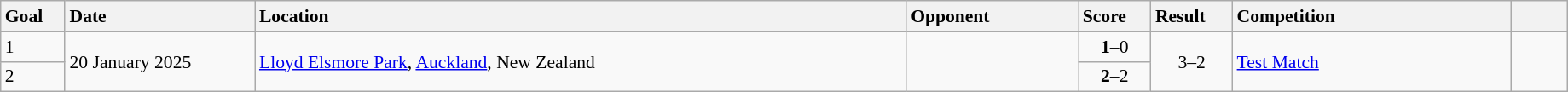<table class="wikitable sortable" style="font-size:90%" width=97%>
<tr>
<th style="width: 25px; text-align: left">Goal</th>
<th style="width: 100px; text-align: left">Date</th>
<th style="width: 360px; text-align: left">Location</th>
<th style="width: 90px; text-align: left">Opponent</th>
<th style="width: 30px; text-align: left">Score</th>
<th style="width: 30px; text-align: left">Result</th>
<th style="width: 150px; text-align: left">Competition</th>
<th style="width: 25px; text-align: left"></th>
</tr>
<tr>
<td>1</td>
<td rowspan=2>20 January 2025</td>
<td rowspan=2><a href='#'>Lloyd Elsmore Park</a>, <a href='#'>Auckland</a>, New Zealand</td>
<td rowspan=2></td>
<td align="center"><strong>1</strong>–0</td>
<td rowspan=2; align="center">3–2</td>
<td rowspan=2><a href='#'>Test Match</a></td>
<td rowspan=2></td>
</tr>
<tr>
<td>2</td>
<td align="center"><strong>2</strong>–2</td>
</tr>
</table>
